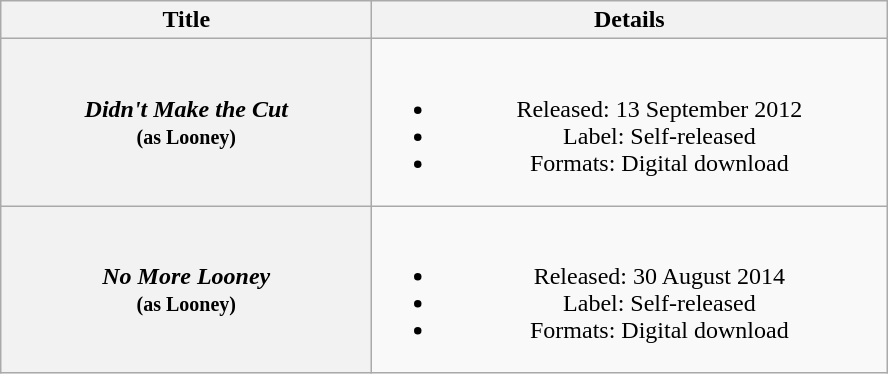<table class="wikitable plainrowheaders" style="text-align:center;">
<tr>
<th scope="col" style="width:15em;">Title</th>
<th scope="col" style="width:21em;">Details</th>
</tr>
<tr>
<th scope="row"><em>Didn't Make the Cut</em><br><small>(as Looney)</small></th>
<td><br><ul><li>Released: 13 September 2012</li><li>Label: Self-released</li><li>Formats: Digital download</li></ul></td>
</tr>
<tr>
<th scope="row"><em>No More Looney</em><br><small>(as Looney)</small></th>
<td><br><ul><li>Released: 30 August 2014</li><li>Label: Self-released</li><li>Formats: Digital download</li></ul></td>
</tr>
</table>
